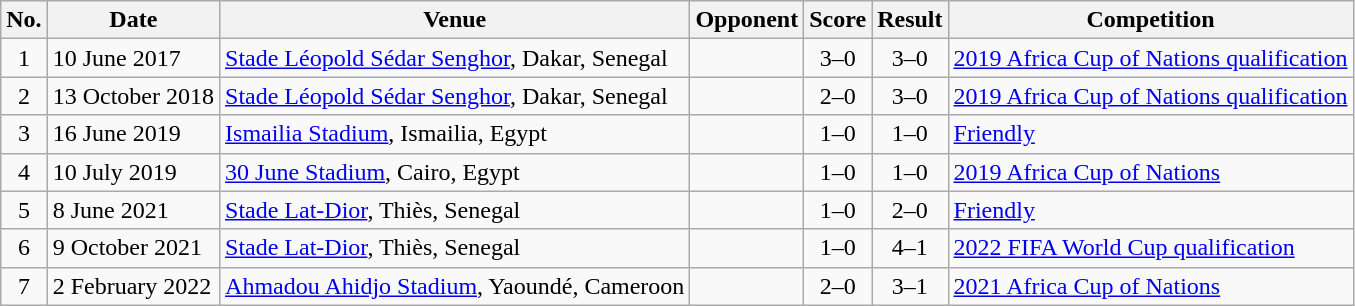<table class="wikitable sortable">
<tr>
<th>No.</th>
<th>Date</th>
<th>Venue</th>
<th>Opponent</th>
<th>Score</th>
<th>Result</th>
<th>Competition</th>
</tr>
<tr>
<td align=center>1</td>
<td>10 June 2017</td>
<td><a href='#'>Stade Léopold Sédar Senghor</a>, Dakar, Senegal</td>
<td></td>
<td align=center>3–0</td>
<td align=center>3–0</td>
<td><a href='#'>2019 Africa Cup of Nations qualification</a></td>
</tr>
<tr>
<td align=center>2</td>
<td>13 October 2018</td>
<td><a href='#'>Stade Léopold Sédar Senghor</a>, Dakar, Senegal</td>
<td></td>
<td align=center>2–0</td>
<td align=center>3–0</td>
<td><a href='#'>2019 Africa Cup of Nations qualification</a></td>
</tr>
<tr>
<td align=center>3</td>
<td>16 June 2019</td>
<td><a href='#'>Ismailia Stadium</a>, Ismailia, Egypt</td>
<td></td>
<td align=center>1–0</td>
<td align=center>1–0</td>
<td><a href='#'>Friendly</a></td>
</tr>
<tr>
<td align=center>4</td>
<td>10 July 2019</td>
<td><a href='#'>30 June Stadium</a>, Cairo, Egypt</td>
<td></td>
<td align=center>1–0</td>
<td align=center>1–0</td>
<td><a href='#'>2019 Africa Cup of Nations</a></td>
</tr>
<tr>
<td align=center>5</td>
<td>8 June 2021</td>
<td><a href='#'>Stade Lat-Dior</a>, Thiès, Senegal</td>
<td></td>
<td align=center>1–0</td>
<td align=center>2–0</td>
<td><a href='#'>Friendly</a></td>
</tr>
<tr>
<td align=center>6</td>
<td>9 October 2021</td>
<td><a href='#'>Stade Lat-Dior</a>, Thiès, Senegal</td>
<td></td>
<td align=center>1–0</td>
<td align=center>4–1</td>
<td><a href='#'>2022 FIFA World Cup qualification</a></td>
</tr>
<tr>
<td align=center>7</td>
<td>2 February 2022</td>
<td><a href='#'>Ahmadou Ahidjo Stadium</a>, Yaoundé, Cameroon</td>
<td></td>
<td align=center>2–0</td>
<td align=center>3–1</td>
<td><a href='#'>2021 Africa Cup of Nations</a></td>
</tr>
</table>
